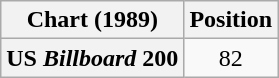<table class="wikitable plainrowheaders" style="text-align:center;">
<tr>
<th scope="col">Chart (1989)</th>
<th scope="col">Position</th>
</tr>
<tr>
<th scope="row">US <em>Billboard</em> 200</th>
<td>82</td>
</tr>
</table>
